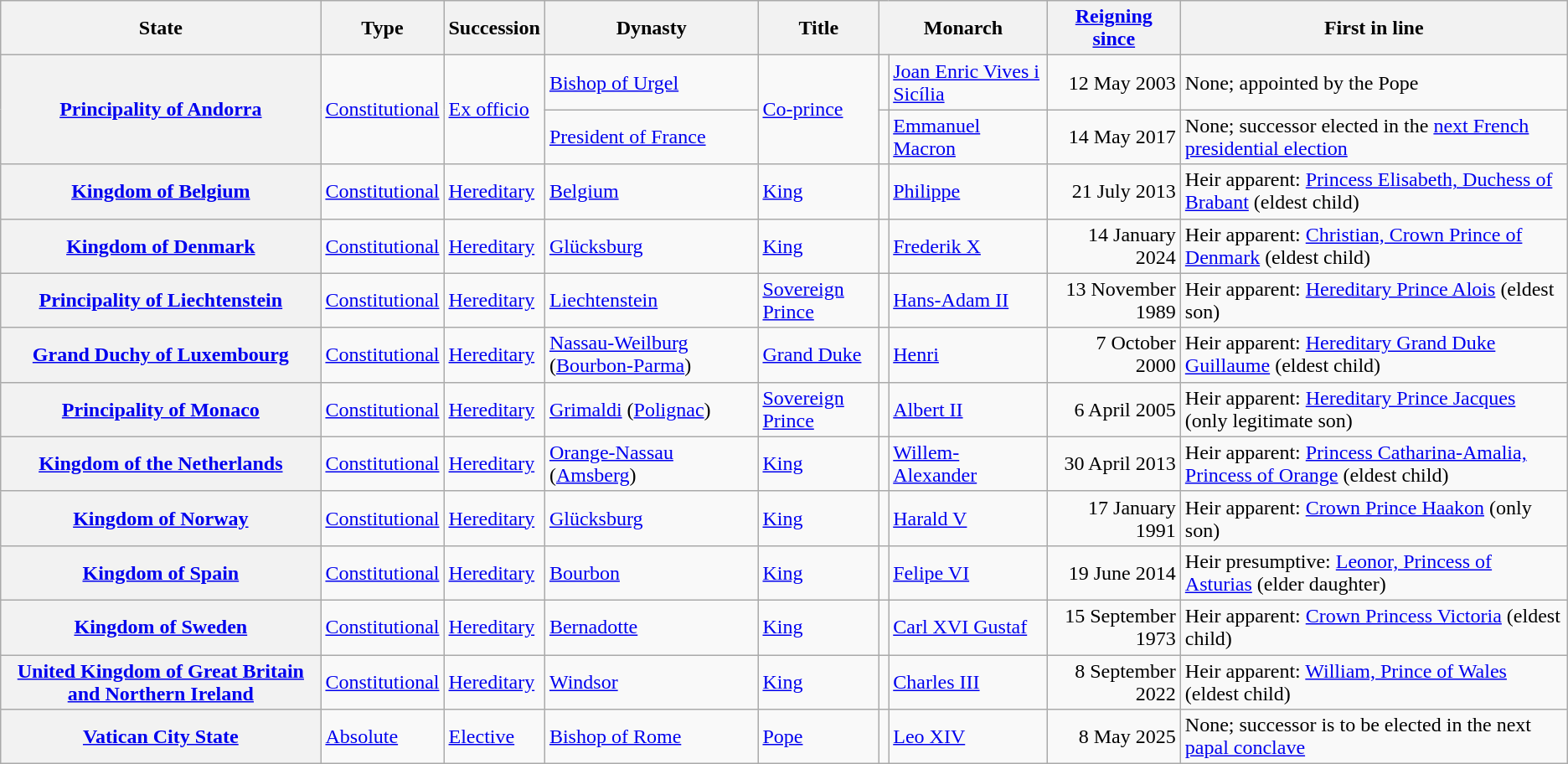<table class="wikitable sortable plainrowheaders">
<tr>
<th scope="col">State</th>
<th scope="col">Type</th>
<th scope="col">Succession</th>
<th scope="col">Dynasty</th>
<th scope="col">Title</th>
<th scope="col" colspan="2">Monarch</th>
<th scope="col" data-sort-type="date"><a href='#'>Reigning since</a></th>
<th scope="col">First in line</th>
</tr>
<tr>
<th scope="row" rowspan="2"><a href='#'>Principality of Andorra</a></th>
<td rowspan="2"><a href='#'>Constitutional</a></td>
<td rowspan="2"><a href='#'>Ex officio</a></td>
<td><a href='#'>Bishop of Urgel</a></td>
<td rowspan="2"><a href='#'>Co-prince</a></td>
<td data-sort-text="Vives Sicilia, Joan-Enric"></td>
<td><a href='#'>Joan Enric Vives i Sicília</a></td>
<td align=right>12 May 2003</td>
<td>None; appointed by the Pope</td>
</tr>
<tr>
<td><a href='#'>President of France</a></td>
<td data-sort-text="Macron, Emmanuel"></td>
<td><a href='#'>Emmanuel Macron</a></td>
<td align=right>14 May 2017</td>
<td>None; successor elected in the <a href='#'>next French presidential election</a></td>
</tr>
<tr>
<th scope="row"><a href='#'>Kingdom of Belgium</a></th>
<td><a href='#'>Constitutional</a></td>
<td><a href='#'>Hereditary</a></td>
<td><a href='#'>Belgium</a></td>
<td><a href='#'>King</a></td>
<td data-sort-text="Philippe"></td>
<td><a href='#'>Philippe</a></td>
<td align=right>21 July 2013</td>
<td>Heir apparent: <a href='#'>Princess Elisabeth, Duchess of Brabant</a> (eldest child)</td>
</tr>
<tr>
<th scope="row"><a href='#'>Kingdom of Denmark</a></th>
<td><a href='#'>Constitutional</a></td>
<td><a href='#'>Hereditary</a></td>
<td><a href='#'>Glücksburg</a></td>
<td><a href='#'>King</a></td>
<td data-sort-text="Margrethe II"></td>
<td><a href='#'>Frederik X</a></td>
<td align=right>14 January 2024</td>
<td>Heir apparent: <a href='#'>Christian, Crown Prince of Denmark</a> (eldest child)</td>
</tr>
<tr>
<th scope="row"><a href='#'>Principality of Liechtenstein</a></th>
<td><a href='#'>Constitutional</a></td>
<td><a href='#'>Hereditary</a></td>
<td><a href='#'>Liechtenstein</a></td>
<td><a href='#'>Sovereign Prince</a></td>
<td data-sort-text="Hans-Adam II"></td>
<td><a href='#'>Hans-Adam II</a></td>
<td align=right>13 November 1989</td>
<td>Heir apparent: <a href='#'>Hereditary Prince Alois</a> (eldest son)</td>
</tr>
<tr>
<th scope="row"><a href='#'>Grand Duchy of Luxembourg</a></th>
<td><a href='#'>Constitutional</a></td>
<td><a href='#'>Hereditary</a></td>
<td><a href='#'>Nassau-Weilburg</a> (<a href='#'>Bourbon-Parma</a>)</td>
<td><a href='#'>Grand Duke</a></td>
<td data-sort-text="Henri"></td>
<td><a href='#'>Henri</a></td>
<td align=right>7 October 2000</td>
<td>Heir apparent: <a href='#'>Hereditary Grand Duke Guillaume</a> (eldest child)</td>
</tr>
<tr>
<th scope="row"><a href='#'>Principality of Monaco</a></th>
<td><a href='#'>Constitutional</a></td>
<td><a href='#'>Hereditary</a></td>
<td><a href='#'>Grimaldi</a> (<a href='#'>Polignac</a>)</td>
<td><a href='#'>Sovereign Prince</a></td>
<td data-sort-text="Albert II"></td>
<td><a href='#'>Albert II</a></td>
<td align=right>6 April 2005</td>
<td>Heir apparent: <a href='#'>Hereditary Prince Jacques</a> (only legitimate son)</td>
</tr>
<tr>
<th scope="row"><a href='#'>Kingdom of the Netherlands</a></th>
<td><a href='#'>Constitutional</a></td>
<td><a href='#'>Hereditary</a></td>
<td><a href='#'>Orange-Nassau</a> (<a href='#'>Amsberg</a>)</td>
<td><a href='#'>King</a></td>
<td data-sort-type="Willem-Alexander"></td>
<td><a href='#'>Willem-Alexander</a></td>
<td align=right>30 April 2013</td>
<td>Heir apparent: <a href='#'>Princess Catharina-Amalia, Princess of Orange</a> (eldest child)</td>
</tr>
<tr>
<th scope="row"><a href='#'>Kingdom of Norway</a></th>
<td><a href='#'>Constitutional</a></td>
<td><a href='#'>Hereditary</a></td>
<td><a href='#'>Glücksburg</a></td>
<td><a href='#'>King</a></td>
<td data-sort-text="Harald V"></td>
<td><a href='#'>Harald V</a></td>
<td align=right>17 January 1991</td>
<td>Heir apparent: <a href='#'>Crown Prince Haakon</a> (only son)</td>
</tr>
<tr>
<th scope="row"><a href='#'>Kingdom of Spain</a></th>
<td><a href='#'>Constitutional</a></td>
<td><a href='#'>Hereditary</a></td>
<td><a href='#'>Bourbon</a></td>
<td><a href='#'>King</a></td>
<td data-sort-text="Felipe VI"></td>
<td><a href='#'>Felipe VI</a></td>
<td align=right>19 June 2014</td>
<td>Heir presumptive: <a href='#'>Leonor, Princess of Asturias</a> (elder daughter)</td>
</tr>
<tr>
<th scope="row"><a href='#'>Kingdom of Sweden</a></th>
<td><a href='#'>Constitutional</a></td>
<td><a href='#'>Hereditary</a></td>
<td><a href='#'>Bernadotte</a></td>
<td><a href='#'>King</a></td>
<td data-sort-text="Carl XVI Gustaf"></td>
<td><a href='#'>Carl XVI Gustaf</a></td>
<td align=right>15 September 1973</td>
<td>Heir apparent: <a href='#'>Crown Princess Victoria</a> (eldest child)</td>
</tr>
<tr>
<th scope="row"><a href='#'>United Kingdom of Great Britain and Northern Ireland</a></th>
<td><a href='#'>Constitutional</a></td>
<td><a href='#'>Hereditary</a></td>
<td><a href='#'>Windsor</a></td>
<td><a href='#'>King</a></td>
<td data-sort-text="Charles III"></td>
<td><a href='#'>Charles III</a></td>
<td align=right>8 September 2022</td>
<td>Heir apparent: <a href='#'>William, Prince of Wales</a> (eldest child)</td>
</tr>
<tr>
<th scope="row"><a href='#'>Vatican City State</a></th>
<td><a href='#'>Absolute</a></td>
<td><a href='#'>Elective</a></td>
<td><a href='#'>Bishop of Rome</a></td>
<td><a href='#'>Pope</a></td>
<td></td>
<td data-sort-text="Pope Leo XIV"><a href='#'>Leo XIV</a></td>
<td align=right>8 May 2025</td>
<td>None; successor is to be elected in the next <a href='#'>papal conclave</a></td>
</tr>
</table>
